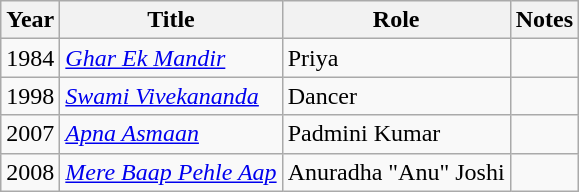<table class="wikitable sortable">
<tr>
<th scope="col">Year</th>
<th scope="col">Title</th>
<th scope="col">Role</th>
<th scope="col" class="unsortable">Notes</th>
</tr>
<tr>
<td>1984</td>
<td><em><a href='#'>Ghar Ek Mandir</a></em></td>
<td>Priya</td>
<td></td>
</tr>
<tr>
<td>1998</td>
<td><em><a href='#'>Swami Vivekananda</a></em></td>
<td>Dancer</td>
<td></td>
</tr>
<tr>
<td>2007</td>
<td><em><a href='#'>Apna Asmaan</a></em></td>
<td>Padmini Kumar</td>
<td></td>
</tr>
<tr>
<td>2008</td>
<td><em><a href='#'>Mere Baap Pehle Aap</a></em></td>
<td>Anuradha "Anu" Joshi</td>
<td></td>
</tr>
</table>
